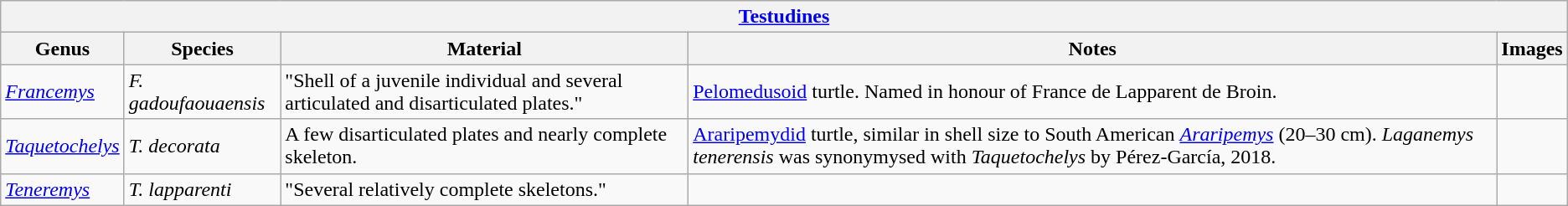<table class="wikitable">
<tr>
<th colspan="5"><a href='#'>Testudines</a></th>
</tr>
<tr>
<th>Genus</th>
<th>Species</th>
<th>Material</th>
<th>Notes</th>
<th>Images</th>
</tr>
<tr>
<td><em><a href='#'>Francemys</a></em></td>
<td><em>F. gadoufaouaensis</em></td>
<td>"Shell of a juvenile individual and several articulated and disarticulated plates."</td>
<td><a href='#'>Pelomedusoid</a> turtle. Named in honour of France de Lapparent de Broin.</td>
<td></td>
</tr>
<tr>
<td><em><a href='#'>Taquetochelys</a></em></td>
<td><em>T. decorata</em></td>
<td>A few disarticulated plates and nearly complete skeleton.</td>
<td><a href='#'>Araripemydid</a> turtle, similar in shell size to South American <em><a href='#'>Araripemys</a></em> (20–30 cm). <em>Laganemys tenerensis</em> was synonymysed with <em>Taquetochelys</em> by Pérez-García, 2018.</td>
<td></td>
</tr>
<tr>
<td><em><a href='#'>Teneremys</a></em></td>
<td><em>T. lapparenti</em></td>
<td>"Several relatively complete skeletons."</td>
<td></td>
<td></td>
</tr>
</table>
